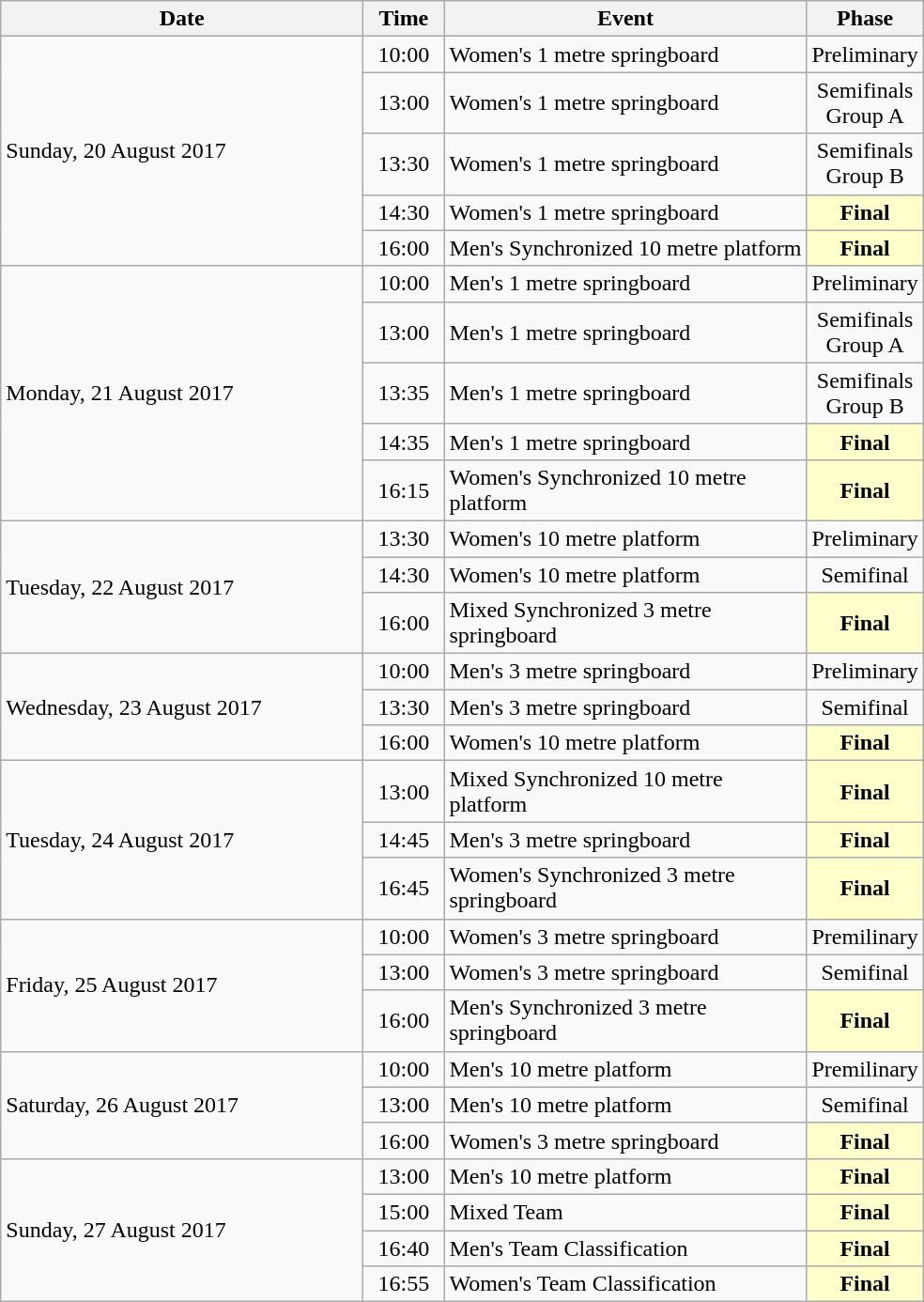<table class="wikitable" style="text-align:center;">
<tr>
<th width="250">Date</th>
<th width="50">Time</th>
<th width="250">Event</th>
<th width="75">Phase</th>
</tr>
<tr>
<td rowspan="5" align="left">Sunday, 20 August 2017</td>
<td>10:00</td>
<td align="left">Women's 1 metre springboard</td>
<td>Preliminary</td>
</tr>
<tr>
<td>13:00</td>
<td align="left">Women's 1 metre springboard</td>
<td>Semifinals Group A</td>
</tr>
<tr>
<td>13:30</td>
<td align="left">Women's 1 metre springboard</td>
<td>Semifinals Group B</td>
</tr>
<tr>
<td>14:30</td>
<td align="left">Women's 1 metre springboard</td>
<td bgcolor="ffffcc"><strong>Final</strong></td>
</tr>
<tr>
<td>16:00</td>
<td align="left">Men's Synchronized 10 metre platform</td>
<td bgcolor="ffffcc"><strong>Final</strong></td>
</tr>
<tr>
<td rowspan="5" align="left">Monday, 21 August 2017</td>
<td>10:00</td>
<td align="left">Men's 1 metre springboard</td>
<td>Preliminary</td>
</tr>
<tr>
<td>13:00</td>
<td align="left">Men's 1 metre springboard</td>
<td>Semifinals Group A</td>
</tr>
<tr>
<td>13:35</td>
<td align="left">Men's 1 metre springboard</td>
<td>Semifinals Group B</td>
</tr>
<tr>
<td>14:35</td>
<td align="left">Men's 1 metre springboard</td>
<td bgcolor="ffffcc"><strong>Final</strong></td>
</tr>
<tr>
<td>16:15</td>
<td align="left">Women's Synchronized 10 metre platform</td>
<td bgcolor="ffffcc"><strong>Final</strong></td>
</tr>
<tr>
<td rowspan="3" align="left">Tuesday, 22 August 2017</td>
<td>13:30</td>
<td align="left">Women's 10 metre platform</td>
<td>Preliminary</td>
</tr>
<tr>
<td>14:30</td>
<td align="left">Women's 10 metre platform</td>
<td>Semifinal</td>
</tr>
<tr>
<td>16:00</td>
<td align="left">Mixed Synchronized 3 metre springboard</td>
<td bgcolor="ffffcc"><strong>Final</strong></td>
</tr>
<tr>
<td rowspan="3" align="left">Wednesday, 23 August 2017</td>
<td>10:00</td>
<td align="left">Men's 3 metre springboard</td>
<td>Preliminary</td>
</tr>
<tr>
<td>13:30</td>
<td align="left">Men's 3 metre springboard</td>
<td>Semifinal</td>
</tr>
<tr>
<td>16:00</td>
<td align="left">Women's 10 metre platform</td>
<td bgcolor="ffffcc"><strong>Final</strong></td>
</tr>
<tr>
<td rowspan="3" align="left">Tuesday, 24 August 2017</td>
<td>13:00</td>
<td align="left">Mixed Synchronized 10 metre platform</td>
<td bgcolor="ffffcc"><strong>Final</strong></td>
</tr>
<tr>
<td>14:45</td>
<td align="left">Men's 3 metre springboard</td>
<td bgcolor="ffffcc"><strong>Final</strong></td>
</tr>
<tr>
<td>16:45</td>
<td align="left">Women's Synchronized 3 metre springboard</td>
<td bgcolor="ffffcc"><strong>Final</strong></td>
</tr>
<tr>
<td rowspan="3" align="left">Friday, 25 August 2017</td>
<td>10:00</td>
<td align="left">Women's 3 metre springboard</td>
<td>Premilinary</td>
</tr>
<tr>
<td>13:00</td>
<td align="left">Women's 3 metre springboard</td>
<td>Semifinal</td>
</tr>
<tr>
<td>16:00</td>
<td align="left">Men's Synchronized 3 metre springboard</td>
<td bgcolor="ffffcc"><strong>Final</strong></td>
</tr>
<tr>
<td rowspan="3" align="left">Saturday, 26 August 2017</td>
<td>10:00</td>
<td align="left">Men's 10 metre platform</td>
<td>Premilinary</td>
</tr>
<tr>
<td>13:00</td>
<td align="left">Men's 10 metre platform</td>
<td>Semifinal</td>
</tr>
<tr>
<td>16:00</td>
<td align="left">Women's 3 metre springboard</td>
<td bgcolor="ffffcc"><strong>Final</strong></td>
</tr>
<tr>
<td rowspan="4" align="left">Sunday, 27 August 2017</td>
<td>13:00</td>
<td align="left">Men's 10 metre platform</td>
<td bgcolor="ffffcc"><strong>Final</strong></td>
</tr>
<tr>
<td>15:00</td>
<td align="left">Mixed Team</td>
<td bgcolor="ffffcc"><strong>Final</strong></td>
</tr>
<tr>
<td>16:40</td>
<td align="left">Men's Team Classification</td>
<td bgcolor="ffffcc"><strong>Final</strong></td>
</tr>
<tr>
<td>16:55</td>
<td align="left">Women's Team Classification</td>
<td bgcolor="ffffcc"><strong>Final</strong></td>
</tr>
</table>
